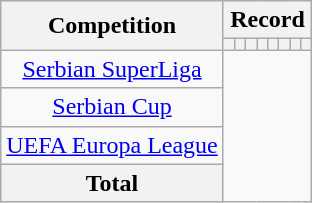<table class="wikitable" style="text-align: center">
<tr>
<th rowspan=2>Competition</th>
<th colspan=8>Record</th>
</tr>
<tr>
<th></th>
<th></th>
<th></th>
<th></th>
<th></th>
<th></th>
<th></th>
<th></th>
</tr>
<tr>
<td><a href='#'>Serbian SuperLiga</a><br></td>
</tr>
<tr>
<td><a href='#'>Serbian Cup</a><br></td>
</tr>
<tr>
<td><a href='#'>UEFA Europa League</a><br></td>
</tr>
<tr>
<th>Total<br></th>
</tr>
</table>
